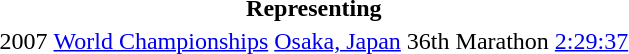<table>
<tr>
<th colspan="6">Representing </th>
</tr>
<tr>
<td>2007</td>
<td><a href='#'>World Championships</a></td>
<td><a href='#'>Osaka, Japan</a></td>
<td>36th</td>
<td>Marathon</td>
<td><a href='#'>2:29:37</a></td>
</tr>
</table>
